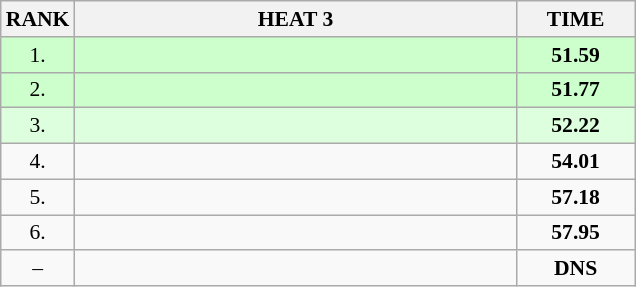<table class="wikitable" style="border-collapse: collapse; font-size: 90%;">
<tr>
<th>RANK</th>
<th style="width: 20em">HEAT 3</th>
<th style="width: 5em">TIME</th>
</tr>
<tr style="background:#ccffcc;">
<td align="center">1.</td>
<td></td>
<td align="center"><strong>51.59</strong></td>
</tr>
<tr style="background:#ccffcc;">
<td align="center">2.</td>
<td></td>
<td align="center"><strong>51.77</strong></td>
</tr>
<tr style="background:#ddffdd;">
<td align="center">3.</td>
<td></td>
<td align="center"><strong>52.22</strong></td>
</tr>
<tr>
<td align="center">4.</td>
<td></td>
<td align="center"><strong>54.01</strong></td>
</tr>
<tr>
<td align="center">5.</td>
<td></td>
<td align="center"><strong>57.18</strong></td>
</tr>
<tr>
<td align="center">6.</td>
<td></td>
<td align="center"><strong>57.95</strong></td>
</tr>
<tr>
<td align="center">–</td>
<td></td>
<td align="center"><strong>DNS</strong></td>
</tr>
</table>
